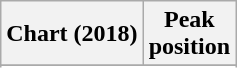<table class="wikitable sortable plainrowheaders" style="text-align:center">
<tr>
<th scope="col">Chart (2018)</th>
<th scope="col">Peak<br>position</th>
</tr>
<tr>
</tr>
<tr>
</tr>
</table>
